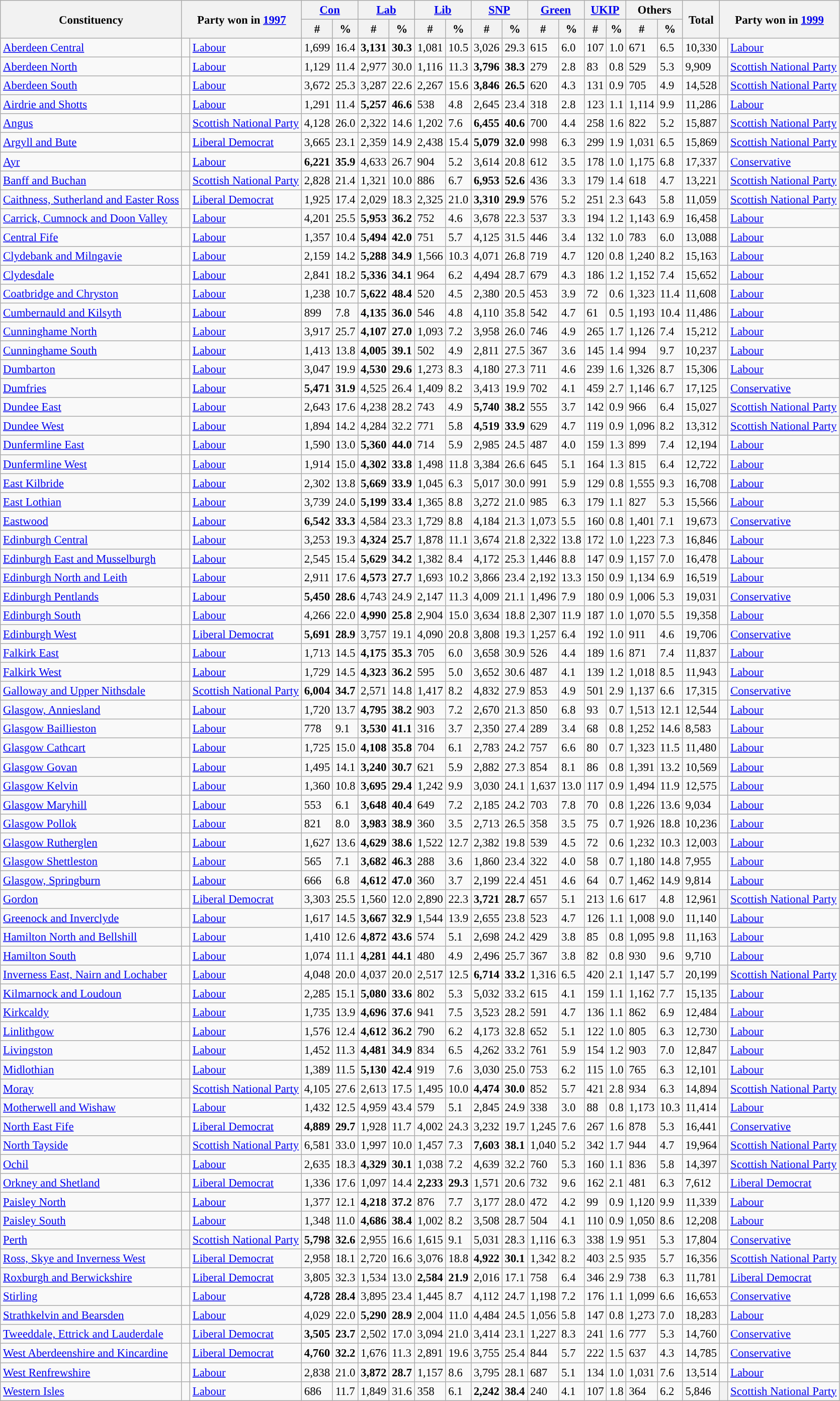<table class="wikitable sortable" style="font-size: 95%;">
<tr>
<th rowspan="2">Constituency</th>
<th colspan="2" rowspan="2">Party won in <a href='#'>1997</a></th>
<th colspan="2"><a href='#'>Con</a></th>
<th colspan="2"><a href='#'>Lab</a></th>
<th colspan="2"><a href='#'>Lib</a></th>
<th colspan="2"><a href='#'>SNP</a></th>
<th colspan="2"><a href='#'>Green</a></th>
<th colspan="2"><a href='#'>UKIP</a></th>
<th colspan="2">Others</th>
<th rowspan="2">Total</th>
<th colspan="2" rowspan="2">Party won in <a href='#'>1999</a></th>
</tr>
<tr>
<th>#</th>
<th>%</th>
<th>#</th>
<th>%</th>
<th>#</th>
<th>%</th>
<th>#</th>
<th>%</th>
<th>#</th>
<th>%</th>
<th>#</th>
<th>%</th>
<th>#</th>
<th>%</th>
</tr>
<tr>
<td><a href='#'>Aberdeen Central</a></td>
<td style="color:inherit;background:"> </td>
<td><a href='#'>Labour</a></td>
<td>1,699</td>
<td>16.4</td>
<td><strong>3,131</strong></td>
<td><strong>30.3</strong></td>
<td>1,081</td>
<td>10.5</td>
<td>3,026</td>
<td>29.3</td>
<td>615</td>
<td>6.0</td>
<td>107</td>
<td>1.0</td>
<td>671</td>
<td>6.5</td>
<td>10,330</td>
<td style="color:inherit;background:"> </td>
<td><a href='#'>Labour</a></td>
</tr>
<tr>
<td><a href='#'>Aberdeen North</a></td>
<td style="color:inherit;background:"> </td>
<td><a href='#'>Labour</a></td>
<td>1,129</td>
<td>11.4</td>
<td>2,977</td>
<td>30.0</td>
<td>1,116</td>
<td>11.3</td>
<td><strong>3,796</strong></td>
<td><strong>38.3</strong></td>
<td>279</td>
<td>2.8</td>
<td>83</td>
<td>0.8</td>
<td>529</td>
<td>5.3</td>
<td>9,909</td>
<th class="unsortable" style="background-color: "></th>
<td><a href='#'>Scottish National Party</a></td>
</tr>
<tr>
<td><a href='#'>Aberdeen South</a></td>
<td style="color:inherit;background:"> </td>
<td><a href='#'>Labour</a></td>
<td>3,672</td>
<td>25.3</td>
<td>3,287</td>
<td>22.6</td>
<td>2,267</td>
<td>15.6</td>
<td><strong>3,846</strong></td>
<td><strong>26.5</strong></td>
<td>620</td>
<td>4.3</td>
<td>131</td>
<td>0.9</td>
<td>705</td>
<td>4.9</td>
<td>14,528</td>
<th class="unsortable" style="background-color: "></th>
<td><a href='#'>Scottish National Party</a></td>
</tr>
<tr>
<td><a href='#'>Airdrie and Shotts</a></td>
<td style="color:inherit;background:"> </td>
<td><a href='#'>Labour</a></td>
<td>1,291</td>
<td>11.4</td>
<td><strong>5,257</strong></td>
<td><strong>46.6</strong></td>
<td>538</td>
<td>4.8</td>
<td>2,645</td>
<td>23.4</td>
<td>318</td>
<td>2.8</td>
<td>123</td>
<td>1.1</td>
<td>1,114</td>
<td>9.9</td>
<td>11,286</td>
<td style="color:inherit;background:"> </td>
<td><a href='#'>Labour</a></td>
</tr>
<tr>
<td><a href='#'>Angus</a></td>
<th class="unsortable" style="background-color: "></th>
<td><a href='#'>Scottish National Party</a></td>
<td>4,128</td>
<td>26.0</td>
<td>2,322</td>
<td>14.6</td>
<td>1,202</td>
<td>7.6</td>
<td><strong>6,455</strong></td>
<td><strong>40.6</strong></td>
<td>700</td>
<td>4.4</td>
<td>258</td>
<td>1.6</td>
<td>822</td>
<td>5.2</td>
<td>15,887</td>
<th class="unsortable" style="background-color: "></th>
<td><a href='#'>Scottish National Party</a></td>
</tr>
<tr>
<td><a href='#'>Argyll and Bute</a></td>
<td style="color:inherit;background:"></td>
<td><a href='#'>Liberal Democrat</a></td>
<td>3,665</td>
<td>23.1</td>
<td>2,359</td>
<td>14.9</td>
<td>2,438</td>
<td>15.4</td>
<td><strong>5,079</strong></td>
<td><strong>32.0</strong></td>
<td>998</td>
<td>6.3</td>
<td>299</td>
<td>1.9</td>
<td>1,031</td>
<td>6.5</td>
<td>15,869</td>
<th class="unsortable" style="background-color: "></th>
<td><a href='#'>Scottish National Party</a></td>
</tr>
<tr>
<td><a href='#'>Ayr</a></td>
<td style="color:inherit;background:"> </td>
<td><a href='#'>Labour</a></td>
<td><strong>6,221</strong></td>
<td><strong>35.9</strong></td>
<td>4,633</td>
<td>26.7</td>
<td>904</td>
<td>5.2</td>
<td>3,614</td>
<td>20.8</td>
<td>612</td>
<td>3.5</td>
<td>178</td>
<td>1.0</td>
<td>1,175</td>
<td>6.8</td>
<td>17,337</td>
<td style="color:inherit;background:"> </td>
<td><a href='#'>Conservative</a></td>
</tr>
<tr>
<td><a href='#'>Banff and Buchan</a></td>
<th class="unsortable" style="background-color: "></th>
<td><a href='#'>Scottish National Party</a></td>
<td>2,828</td>
<td>21.4</td>
<td>1,321</td>
<td>10.0</td>
<td>886</td>
<td>6.7</td>
<td><strong>6,953</strong></td>
<td><strong>52.6</strong></td>
<td>436</td>
<td>3.3</td>
<td>179</td>
<td>1.4</td>
<td>618</td>
<td>4.7</td>
<td>13,221</td>
<th class="unsortable" style="background-color: "></th>
<td><a href='#'>Scottish National Party</a></td>
</tr>
<tr>
<td><a href='#'>Caithness, Sutherland and Easter Ross</a></td>
<td style="color:inherit;background:"></td>
<td><a href='#'>Liberal Democrat</a></td>
<td>1,925</td>
<td>17.4</td>
<td>2,029</td>
<td>18.3</td>
<td>2,325</td>
<td>21.0</td>
<td><strong>3,310</strong></td>
<td><strong>29.9</strong></td>
<td>576</td>
<td>5.2</td>
<td>251</td>
<td>2.3</td>
<td>643</td>
<td>5.8</td>
<td>11,059</td>
<th class="unsortable" style="background-color: "></th>
<td><a href='#'>Scottish National Party</a></td>
</tr>
<tr>
<td><a href='#'>Carrick, Cumnock and Doon Valley</a></td>
<td style="color:inherit;background:"> </td>
<td><a href='#'>Labour</a></td>
<td>4,201</td>
<td>25.5</td>
<td><strong>5,953</strong></td>
<td><strong>36.2</strong></td>
<td>752</td>
<td>4.6</td>
<td>3,678</td>
<td>22.3</td>
<td>537</td>
<td>3.3</td>
<td>194</td>
<td>1.2</td>
<td>1,143</td>
<td>6.9</td>
<td>16,458</td>
<td style="color:inherit;background:"> </td>
<td><a href='#'>Labour</a></td>
</tr>
<tr>
<td><a href='#'>Central Fife</a></td>
<td style="color:inherit;background:"> </td>
<td><a href='#'>Labour</a></td>
<td>1,357</td>
<td>10.4</td>
<td><strong>5,494</strong></td>
<td><strong>42.0</strong></td>
<td>751</td>
<td>5.7</td>
<td>4,125</td>
<td>31.5</td>
<td>446</td>
<td>3.4</td>
<td>132</td>
<td>1.0</td>
<td>783</td>
<td>6.0</td>
<td>13,088</td>
<td style="color:inherit;background:"> </td>
<td><a href='#'>Labour</a></td>
</tr>
<tr>
<td><a href='#'>Clydebank and Milngavie</a></td>
<td style="color:inherit;background:"> </td>
<td><a href='#'>Labour</a></td>
<td>2,159</td>
<td>14.2</td>
<td><strong>5,288</strong></td>
<td><strong>34.9</strong></td>
<td>1,566</td>
<td>10.3</td>
<td>4,071</td>
<td>26.8</td>
<td>719</td>
<td>4.7</td>
<td>120</td>
<td>0.8</td>
<td>1,240</td>
<td>8.2</td>
<td>15,163</td>
<td style="color:inherit;background:"> </td>
<td><a href='#'>Labour</a></td>
</tr>
<tr>
<td><a href='#'>Clydesdale</a></td>
<td style="color:inherit;background:"> </td>
<td><a href='#'>Labour</a></td>
<td>2,841</td>
<td>18.2</td>
<td><strong>5,336</strong></td>
<td><strong>34.1</strong></td>
<td>964</td>
<td>6.2</td>
<td>4,494</td>
<td>28.7</td>
<td>679</td>
<td>4.3</td>
<td>186</td>
<td>1.2</td>
<td>1,152</td>
<td>7.4</td>
<td>15,652</td>
<td style="color:inherit;background:"> </td>
<td><a href='#'>Labour</a></td>
</tr>
<tr>
<td><a href='#'>Coatbridge and Chryston</a></td>
<td style="color:inherit;background:"> </td>
<td><a href='#'>Labour</a></td>
<td>1,238</td>
<td>10.7</td>
<td><strong>5,622</strong></td>
<td><strong>48.4</strong></td>
<td>520</td>
<td>4.5</td>
<td>2,380</td>
<td>20.5</td>
<td>453</td>
<td>3.9</td>
<td>72</td>
<td>0.6</td>
<td>1,323</td>
<td>11.4</td>
<td>11,608</td>
<td style="color:inherit;background:"> </td>
<td><a href='#'>Labour</a></td>
</tr>
<tr>
<td><a href='#'>Cumbernauld and Kilsyth</a></td>
<td style="color:inherit;background:"> </td>
<td><a href='#'>Labour</a></td>
<td>899</td>
<td>7.8</td>
<td><strong>4,135</strong></td>
<td><strong>36.0</strong></td>
<td>546</td>
<td>4.8</td>
<td>4,110</td>
<td>35.8</td>
<td>542</td>
<td>4.7</td>
<td>61</td>
<td>0.5</td>
<td>1,193</td>
<td>10.4</td>
<td>11,486</td>
<td style="color:inherit;background:"> </td>
<td><a href='#'>Labour</a></td>
</tr>
<tr>
<td><a href='#'>Cunninghame North</a></td>
<td style="color:inherit;background:"> </td>
<td><a href='#'>Labour</a></td>
<td>3,917</td>
<td>25.7</td>
<td><strong>4,107</strong></td>
<td><strong>27.0</strong></td>
<td>1,093</td>
<td>7.2</td>
<td>3,958</td>
<td>26.0</td>
<td>746</td>
<td>4.9</td>
<td>265</td>
<td>1.7</td>
<td>1,126</td>
<td>7.4</td>
<td>15,212</td>
<td style="color:inherit;background:"> </td>
<td><a href='#'>Labour</a></td>
</tr>
<tr>
<td><a href='#'>Cunninghame South</a></td>
<td style="color:inherit;background:"> </td>
<td><a href='#'>Labour</a></td>
<td>1,413</td>
<td>13.8</td>
<td><strong>4,005</strong></td>
<td><strong>39.1</strong></td>
<td>502</td>
<td>4.9</td>
<td>2,811</td>
<td>27.5</td>
<td>367</td>
<td>3.6</td>
<td>145</td>
<td>1.4</td>
<td>994</td>
<td>9.7</td>
<td>10,237</td>
<td style="color:inherit;background:"> </td>
<td><a href='#'>Labour</a></td>
</tr>
<tr>
<td><a href='#'>Dumbarton</a></td>
<td style="color:inherit;background:"> </td>
<td><a href='#'>Labour</a></td>
<td>3,047</td>
<td>19.9</td>
<td><strong>4,530</strong></td>
<td><strong>29.6</strong></td>
<td>1,273</td>
<td>8.3</td>
<td>4,180</td>
<td>27.3</td>
<td>711</td>
<td>4.6</td>
<td>239</td>
<td>1.6</td>
<td>1,326</td>
<td>8.7</td>
<td>15,306</td>
<td style="color:inherit;background:"> </td>
<td><a href='#'>Labour</a></td>
</tr>
<tr>
<td><a href='#'>Dumfries</a></td>
<td style="color:inherit;background:"> </td>
<td><a href='#'>Labour</a></td>
<td><strong>5,471</strong></td>
<td><strong>31.9</strong></td>
<td>4,525</td>
<td>26.4</td>
<td>1,409</td>
<td>8.2</td>
<td>3,413</td>
<td>19.9</td>
<td>702</td>
<td>4.1</td>
<td>459</td>
<td>2.7</td>
<td>1,146</td>
<td>6.7</td>
<td>17,125</td>
<td style="color:inherit;background:"> </td>
<td><a href='#'>Conservative</a></td>
</tr>
<tr>
<td><a href='#'>Dundee East</a></td>
<td style="color:inherit;background:"> </td>
<td><a href='#'>Labour</a></td>
<td>2,643</td>
<td>17.6</td>
<td>4,238</td>
<td>28.2</td>
<td>743</td>
<td>4.9</td>
<td><strong>5,740</strong></td>
<td><strong>38.2</strong></td>
<td>555</td>
<td>3.7</td>
<td>142</td>
<td>0.9</td>
<td>966</td>
<td>6.4</td>
<td>15,027</td>
<th class="unsortable" style="background-color: "></th>
<td><a href='#'>Scottish National Party</a></td>
</tr>
<tr>
<td><a href='#'>Dundee West</a></td>
<td style="color:inherit;background:"> </td>
<td><a href='#'>Labour</a></td>
<td>1,894</td>
<td>14.2</td>
<td>4,284</td>
<td>32.2</td>
<td>771</td>
<td>5.8</td>
<td><strong>4,519</strong></td>
<td><strong>33.9</strong></td>
<td>629</td>
<td>4.7</td>
<td>119</td>
<td>0.9</td>
<td>1,096</td>
<td>8.2</td>
<td>13,312</td>
<th class="unsortable" style="background-color: "></th>
<td><a href='#'>Scottish National Party</a></td>
</tr>
<tr>
<td><a href='#'>Dunfermline East</a></td>
<td style="color:inherit;background:"> </td>
<td><a href='#'>Labour</a></td>
<td>1,590</td>
<td>13.0</td>
<td><strong>5,360</strong></td>
<td><strong>44.0</strong></td>
<td>714</td>
<td>5.9</td>
<td>2,985</td>
<td>24.5</td>
<td>487</td>
<td>4.0</td>
<td>159</td>
<td>1.3</td>
<td>899</td>
<td>7.4</td>
<td>12,194</td>
<td style="color:inherit;background:"> </td>
<td><a href='#'>Labour</a></td>
</tr>
<tr>
<td><a href='#'>Dunfermline West</a></td>
<td style="color:inherit;background:"> </td>
<td><a href='#'>Labour</a></td>
<td>1,914</td>
<td>15.0</td>
<td><strong>4,302</strong></td>
<td><strong>33.8</strong></td>
<td>1,498</td>
<td>11.8</td>
<td>3,384</td>
<td>26.6</td>
<td>645</td>
<td>5.1</td>
<td>164</td>
<td>1.3</td>
<td>815</td>
<td>6.4</td>
<td>12,722</td>
<td style="color:inherit;background:"> </td>
<td><a href='#'>Labour</a></td>
</tr>
<tr>
<td><a href='#'>East Kilbride</a></td>
<td style="color:inherit;background:"> </td>
<td><a href='#'>Labour</a></td>
<td>2,302</td>
<td>13.8</td>
<td><strong>5,669</strong></td>
<td><strong>33.9</strong></td>
<td>1,045</td>
<td>6.3</td>
<td>5,017</td>
<td>30.0</td>
<td>991</td>
<td>5.9</td>
<td>129</td>
<td>0.8</td>
<td>1,555</td>
<td>9.3</td>
<td>16,708</td>
<td style="color:inherit;background:"> </td>
<td><a href='#'>Labour</a></td>
</tr>
<tr>
<td><a href='#'>East Lothian</a></td>
<td style="color:inherit;background:"> </td>
<td><a href='#'>Labour</a></td>
<td>3,739</td>
<td>24.0</td>
<td><strong>5,199</strong></td>
<td><strong>33.4</strong></td>
<td>1,365</td>
<td>8.8</td>
<td>3,272</td>
<td>21.0</td>
<td>985</td>
<td>6.3</td>
<td>179</td>
<td>1.1</td>
<td>827</td>
<td>5.3</td>
<td>15,566</td>
<td style="color:inherit;background:"> </td>
<td><a href='#'>Labour</a></td>
</tr>
<tr>
<td><a href='#'>Eastwood</a></td>
<td style="color:inherit;background:"> </td>
<td><a href='#'>Labour</a></td>
<td><strong>6,542</strong></td>
<td><strong>33.3</strong></td>
<td>4,584</td>
<td>23.3</td>
<td>1,729</td>
<td>8.8</td>
<td>4,184</td>
<td>21.3</td>
<td>1,073</td>
<td>5.5</td>
<td>160</td>
<td>0.8</td>
<td>1,401</td>
<td>7.1</td>
<td>19,673</td>
<td style="color:inherit;background:"> </td>
<td><a href='#'>Conservative</a></td>
</tr>
<tr>
<td><a href='#'>Edinburgh Central</a></td>
<td style="color:inherit;background:"> </td>
<td><a href='#'>Labour</a></td>
<td>3,253</td>
<td>19.3</td>
<td><strong>4,324</strong></td>
<td><strong>25.7</strong></td>
<td>1,878</td>
<td>11.1</td>
<td>3,674</td>
<td>21.8</td>
<td>2,322</td>
<td>13.8</td>
<td>172</td>
<td>1.0</td>
<td>1,223</td>
<td>7.3</td>
<td>16,846</td>
<td style="color:inherit;background:"> </td>
<td><a href='#'>Labour</a></td>
</tr>
<tr>
<td><a href='#'>Edinburgh East and Musselburgh</a></td>
<td style="color:inherit;background:"> </td>
<td><a href='#'>Labour</a></td>
<td>2,545</td>
<td>15.4</td>
<td><strong>5,629</strong></td>
<td><strong>34.2</strong></td>
<td>1,382</td>
<td>8.4</td>
<td>4,172</td>
<td>25.3</td>
<td>1,446</td>
<td>8.8</td>
<td>147</td>
<td>0.9</td>
<td>1,157</td>
<td>7.0</td>
<td>16,478</td>
<td style="color:inherit;background:"> </td>
<td><a href='#'>Labour</a></td>
</tr>
<tr>
<td><a href='#'>Edinburgh North and Leith</a></td>
<td style="color:inherit;background:"> </td>
<td><a href='#'>Labour</a></td>
<td>2,911</td>
<td>17.6</td>
<td><strong>4,573</strong></td>
<td><strong>27.7</strong></td>
<td>1,693</td>
<td>10.2</td>
<td>3,866</td>
<td>23.4</td>
<td>2,192</td>
<td>13.3</td>
<td>150</td>
<td>0.9</td>
<td>1,134</td>
<td>6.9</td>
<td>16,519</td>
<td style="color:inherit;background:"> </td>
<td><a href='#'>Labour</a></td>
</tr>
<tr>
<td><a href='#'>Edinburgh Pentlands</a></td>
<td style="color:inherit;background:"> </td>
<td><a href='#'>Labour</a></td>
<td><strong>5,450</strong></td>
<td><strong>28.6</strong></td>
<td>4,743</td>
<td>24.9</td>
<td>2,147</td>
<td>11.3</td>
<td>4,009</td>
<td>21.1</td>
<td>1,496</td>
<td>7.9</td>
<td>180</td>
<td>0.9</td>
<td>1,006</td>
<td>5.3</td>
<td>19,031</td>
<td style="color:inherit;background:"> </td>
<td><a href='#'>Conservative</a></td>
</tr>
<tr>
<td><a href='#'>Edinburgh South</a></td>
<td style="color:inherit;background:"> </td>
<td><a href='#'>Labour</a></td>
<td>4,266</td>
<td>22.0</td>
<td><strong>4,990</strong></td>
<td><strong>25.8</strong></td>
<td>2,904</td>
<td>15.0</td>
<td>3,634</td>
<td>18.8</td>
<td>2,307</td>
<td>11.9</td>
<td>187</td>
<td>1.0</td>
<td>1,070</td>
<td>5.5</td>
<td>19,358</td>
<td style="color:inherit;background:"> </td>
<td><a href='#'>Labour</a></td>
</tr>
<tr>
<td><a href='#'>Edinburgh West</a></td>
<td style="color:inherit;background:"></td>
<td><a href='#'>Liberal Democrat</a></td>
<td><strong>5,691</strong></td>
<td><strong>28.9</strong></td>
<td>3,757</td>
<td>19.1</td>
<td>4,090</td>
<td>20.8</td>
<td>3,808</td>
<td>19.3</td>
<td>1,257</td>
<td>6.4</td>
<td>192</td>
<td>1.0</td>
<td>911</td>
<td>4.6</td>
<td>19,706</td>
<td style="color:inherit;background:"> </td>
<td><a href='#'>Conservative</a></td>
</tr>
<tr>
<td><a href='#'>Falkirk East</a></td>
<td style="color:inherit;background:"> </td>
<td><a href='#'>Labour</a></td>
<td>1,713</td>
<td>14.5</td>
<td><strong>4,175</strong></td>
<td><strong>35.3</strong></td>
<td>705</td>
<td>6.0</td>
<td>3,658</td>
<td>30.9</td>
<td>526</td>
<td>4.4</td>
<td>189</td>
<td>1.6</td>
<td>871</td>
<td>7.4</td>
<td>11,837</td>
<td style="color:inherit;background:"> </td>
<td><a href='#'>Labour</a></td>
</tr>
<tr>
<td><a href='#'>Falkirk West</a></td>
<td style="color:inherit;background:"> </td>
<td><a href='#'>Labour</a></td>
<td>1,729</td>
<td>14.5</td>
<td><strong>4,323</strong></td>
<td><strong>36.2</strong></td>
<td>595</td>
<td>5.0</td>
<td>3,652</td>
<td>30.6</td>
<td>487</td>
<td>4.1</td>
<td>139</td>
<td>1.2</td>
<td>1,018</td>
<td>8.5</td>
<td>11,943</td>
<td style="color:inherit;background:"> </td>
<td><a href='#'>Labour</a></td>
</tr>
<tr>
<td><a href='#'>Galloway and Upper Nithsdale</a></td>
<th class="unsortable" style="background-color: "></th>
<td><a href='#'>Scottish National Party</a></td>
<td><strong>6,004</strong></td>
<td><strong>34.7</strong></td>
<td>2,571</td>
<td>14.8</td>
<td>1,417</td>
<td>8.2</td>
<td>4,832</td>
<td>27.9</td>
<td>853</td>
<td>4.9</td>
<td>501</td>
<td>2.9</td>
<td>1,137</td>
<td>6.6</td>
<td>17,315</td>
<td style="color:inherit;background:"> </td>
<td><a href='#'>Conservative</a></td>
</tr>
<tr>
<td><a href='#'>Glasgow, Anniesland</a></td>
<td style="color:inherit;background:"> </td>
<td><a href='#'>Labour</a></td>
<td>1,720</td>
<td>13.7</td>
<td><strong>4,795</strong></td>
<td><strong>38.2</strong></td>
<td>903</td>
<td>7.2</td>
<td>2,670</td>
<td>21.3</td>
<td>850</td>
<td>6.8</td>
<td>93</td>
<td>0.7</td>
<td>1,513</td>
<td>12.1</td>
<td>12,544</td>
<td style="color:inherit;background:"> </td>
<td><a href='#'>Labour</a></td>
</tr>
<tr>
<td><a href='#'>Glasgow Baillieston</a></td>
<td style="color:inherit;background:"> </td>
<td><a href='#'>Labour</a></td>
<td>778</td>
<td>9.1</td>
<td><strong>3,530</strong></td>
<td><strong>41.1</strong></td>
<td>316</td>
<td>3.7</td>
<td>2,350</td>
<td>27.4</td>
<td>289</td>
<td>3.4</td>
<td>68</td>
<td>0.8</td>
<td>1,252</td>
<td>14.6</td>
<td>8,583</td>
<td style="color:inherit;background:"> </td>
<td><a href='#'>Labour</a></td>
</tr>
<tr>
<td><a href='#'>Glasgow Cathcart</a></td>
<td style="color:inherit;background:"> </td>
<td><a href='#'>Labour</a></td>
<td>1,725</td>
<td>15.0</td>
<td><strong>4,108</strong></td>
<td><strong>35.8</strong></td>
<td>704</td>
<td>6.1</td>
<td>2,783</td>
<td>24.2</td>
<td>757</td>
<td>6.6</td>
<td>80</td>
<td>0.7</td>
<td>1,323</td>
<td>11.5</td>
<td>11,480</td>
<td style="color:inherit;background:"> </td>
<td><a href='#'>Labour</a></td>
</tr>
<tr>
<td><a href='#'>Glasgow Govan</a></td>
<td style="color:inherit;background:"> </td>
<td><a href='#'>Labour</a></td>
<td>1,495</td>
<td>14.1</td>
<td><strong>3,240</strong></td>
<td><strong>30.7</strong></td>
<td>621</td>
<td>5.9</td>
<td>2,882</td>
<td>27.3</td>
<td>854</td>
<td>8.1</td>
<td>86</td>
<td>0.8</td>
<td>1,391</td>
<td>13.2</td>
<td>10,569</td>
<td style="color:inherit;background:"> </td>
<td><a href='#'>Labour</a></td>
</tr>
<tr>
<td><a href='#'>Glasgow Kelvin</a></td>
<td style="color:inherit;background:"> </td>
<td><a href='#'>Labour</a></td>
<td>1,360</td>
<td>10.8</td>
<td><strong>3,695</strong></td>
<td><strong>29.4</strong></td>
<td>1,242</td>
<td>9.9</td>
<td>3,030</td>
<td>24.1</td>
<td>1,637</td>
<td>13.0</td>
<td>117</td>
<td>0.9</td>
<td>1,494</td>
<td>11.9</td>
<td>12,575</td>
<td style="color:inherit;background:"> </td>
<td><a href='#'>Labour</a></td>
</tr>
<tr>
<td><a href='#'>Glasgow Maryhill</a></td>
<td style="color:inherit;background:"> </td>
<td><a href='#'>Labour</a></td>
<td>553</td>
<td>6.1</td>
<td><strong>3,648</strong></td>
<td><strong>40.4</strong></td>
<td>649</td>
<td>7.2</td>
<td>2,185</td>
<td>24.2</td>
<td>703</td>
<td>7.8</td>
<td>70</td>
<td>0.8</td>
<td>1,226</td>
<td>13.6</td>
<td>9,034</td>
<td style="color:inherit;background:"> </td>
<td><a href='#'>Labour</a></td>
</tr>
<tr>
<td><a href='#'>Glasgow Pollok</a></td>
<td style="color:inherit;background:"> </td>
<td><a href='#'>Labour</a></td>
<td>821</td>
<td>8.0</td>
<td><strong>3,983</strong></td>
<td><strong>38.9</strong></td>
<td>360</td>
<td>3.5</td>
<td>2,713</td>
<td>26.5</td>
<td>358</td>
<td>3.5</td>
<td>75</td>
<td>0.7</td>
<td>1,926</td>
<td>18.8</td>
<td>10,236</td>
<td style="color:inherit;background:"> </td>
<td><a href='#'>Labour</a></td>
</tr>
<tr>
<td><a href='#'>Glasgow Rutherglen</a></td>
<td style="color:inherit;background:"> </td>
<td><a href='#'>Labour</a></td>
<td>1,627</td>
<td>13.6</td>
<td><strong>4,629</strong></td>
<td><strong>38.6</strong></td>
<td>1,522</td>
<td>12.7</td>
<td>2,382</td>
<td>19.8</td>
<td>539</td>
<td>4.5</td>
<td>72</td>
<td>0.6</td>
<td>1,232</td>
<td>10.3</td>
<td>12,003</td>
<td style="color:inherit;background:"> </td>
<td><a href='#'>Labour</a></td>
</tr>
<tr>
<td><a href='#'>Glasgow Shettleston</a></td>
<td style="color:inherit;background:"> </td>
<td><a href='#'>Labour</a></td>
<td>565</td>
<td>7.1</td>
<td><strong>3,682</strong></td>
<td><strong>46.3</strong></td>
<td>288</td>
<td>3.6</td>
<td>1,860</td>
<td>23.4</td>
<td>322</td>
<td>4.0</td>
<td>58</td>
<td>0.7</td>
<td>1,180</td>
<td>14.8</td>
<td>7,955</td>
<td style="color:inherit;background:"> </td>
<td><a href='#'>Labour</a></td>
</tr>
<tr>
<td><a href='#'>Glasgow, Springburn</a></td>
<td style="color:inherit;background:"> </td>
<td><a href='#'>Labour</a></td>
<td>666</td>
<td>6.8</td>
<td><strong>4,612</strong></td>
<td><strong>47.0</strong></td>
<td>360</td>
<td>3.7</td>
<td>2,199</td>
<td>22.4</td>
<td>451</td>
<td>4.6</td>
<td>64</td>
<td>0.7</td>
<td>1,462</td>
<td>14.9</td>
<td>9,814</td>
<td style="color:inherit;background:"> </td>
<td><a href='#'>Labour</a></td>
</tr>
<tr>
<td><a href='#'>Gordon</a></td>
<td style="color:inherit;background:"></td>
<td><a href='#'>Liberal Democrat</a></td>
<td>3,303</td>
<td>25.5</td>
<td>1,560</td>
<td>12.0</td>
<td>2,890</td>
<td>22.3</td>
<td><strong>3,721</strong></td>
<td><strong>28.7</strong></td>
<td>657</td>
<td>5.1</td>
<td>213</td>
<td>1.6</td>
<td>617</td>
<td>4.8</td>
<td>12,961</td>
<th class="unsortable" style="background-color: "></th>
<td><a href='#'>Scottish National Party</a></td>
</tr>
<tr>
<td><a href='#'>Greenock and Inverclyde</a></td>
<td style="color:inherit;background:"> </td>
<td><a href='#'>Labour</a></td>
<td>1,617</td>
<td>14.5</td>
<td><strong>3,667</strong></td>
<td><strong>32.9</strong></td>
<td>1,544</td>
<td>13.9</td>
<td>2,655</td>
<td>23.8</td>
<td>523</td>
<td>4.7</td>
<td>126</td>
<td>1.1</td>
<td>1,008</td>
<td>9.0</td>
<td>11,140</td>
<td style="color:inherit;background:"> </td>
<td><a href='#'>Labour</a></td>
</tr>
<tr>
<td><a href='#'>Hamilton North and Bellshill</a></td>
<td style="color:inherit;background:"> </td>
<td><a href='#'>Labour</a></td>
<td>1,410</td>
<td>12.6</td>
<td><strong>4,872</strong></td>
<td><strong>43.6</strong></td>
<td>574</td>
<td>5.1</td>
<td>2,698</td>
<td>24.2</td>
<td>429</td>
<td>3.8</td>
<td>85</td>
<td>0.8</td>
<td>1,095</td>
<td>9.8</td>
<td>11,163</td>
<td style="color:inherit;background:"> </td>
<td><a href='#'>Labour</a></td>
</tr>
<tr>
<td><a href='#'>Hamilton South</a></td>
<td style="color:inherit;background:"> </td>
<td><a href='#'>Labour</a></td>
<td>1,074</td>
<td>11.1</td>
<td><strong>4,281</strong></td>
<td><strong>44.1</strong></td>
<td>480</td>
<td>4.9</td>
<td>2,496</td>
<td>25.7</td>
<td>367</td>
<td>3.8</td>
<td>82</td>
<td>0.8</td>
<td>930</td>
<td>9.6</td>
<td>9,710</td>
<td style="color:inherit;background:"> </td>
<td><a href='#'>Labour</a></td>
</tr>
<tr>
<td><a href='#'>Inverness East, Nairn and Lochaber</a></td>
<td style="color:inherit;background:"> </td>
<td><a href='#'>Labour</a></td>
<td>4,048</td>
<td>20.0</td>
<td>4,037</td>
<td>20.0</td>
<td>2,517</td>
<td>12.5</td>
<td><strong>6,714</strong></td>
<td><strong>33.2</strong></td>
<td>1,316</td>
<td>6.5</td>
<td>420</td>
<td>2.1</td>
<td>1,147</td>
<td>5.7</td>
<td>20,199</td>
<th class="unsortable" style="background-color: "></th>
<td><a href='#'>Scottish National Party</a></td>
</tr>
<tr>
<td><a href='#'>Kilmarnock and Loudoun</a></td>
<td style="color:inherit;background:"> </td>
<td><a href='#'>Labour</a></td>
<td>2,285</td>
<td>15.1</td>
<td><strong>5,080</strong></td>
<td><strong>33.6</strong></td>
<td>802</td>
<td>5.3</td>
<td>5,032</td>
<td>33.2</td>
<td>615</td>
<td>4.1</td>
<td>159</td>
<td>1.1</td>
<td>1,162</td>
<td>7.7</td>
<td>15,135</td>
<td style="color:inherit;background:"> </td>
<td><a href='#'>Labour</a></td>
</tr>
<tr>
<td><a href='#'>Kirkcaldy</a></td>
<td style="color:inherit;background:"> </td>
<td><a href='#'>Labour</a></td>
<td>1,735</td>
<td>13.9</td>
<td><strong>4,696</strong></td>
<td><strong>37.6</strong></td>
<td>941</td>
<td>7.5</td>
<td>3,523</td>
<td>28.2</td>
<td>591</td>
<td>4.7</td>
<td>136</td>
<td>1.1</td>
<td>862</td>
<td>6.9</td>
<td>12,484</td>
<td style="color:inherit;background:"> </td>
<td><a href='#'>Labour</a></td>
</tr>
<tr>
<td><a href='#'>Linlithgow</a></td>
<td style="color:inherit;background:"> </td>
<td><a href='#'>Labour</a></td>
<td>1,576</td>
<td>12.4</td>
<td><strong>4,612</strong></td>
<td><strong>36.2</strong></td>
<td>790</td>
<td>6.2</td>
<td>4,173</td>
<td>32.8</td>
<td>652</td>
<td>5.1</td>
<td>122</td>
<td>1.0</td>
<td>805</td>
<td>6.3</td>
<td>12,730</td>
<td style="color:inherit;background:"> </td>
<td><a href='#'>Labour</a></td>
</tr>
<tr>
<td><a href='#'>Livingston</a></td>
<td style="color:inherit;background:"> </td>
<td><a href='#'>Labour</a></td>
<td>1,452</td>
<td>11.3</td>
<td><strong>4,481</strong></td>
<td><strong>34.9</strong></td>
<td>834</td>
<td>6.5</td>
<td>4,262</td>
<td>33.2</td>
<td>761</td>
<td>5.9</td>
<td>154</td>
<td>1.2</td>
<td>903</td>
<td>7.0</td>
<td>12,847</td>
<td style="color:inherit;background:"> </td>
<td><a href='#'>Labour</a></td>
</tr>
<tr>
<td><a href='#'>Midlothian</a></td>
<td style="color:inherit;background:"> </td>
<td><a href='#'>Labour</a></td>
<td>1,389</td>
<td>11.5</td>
<td><strong>5,130</strong></td>
<td><strong>42.4</strong></td>
<td>919</td>
<td>7.6</td>
<td>3,030</td>
<td>25.0</td>
<td>753</td>
<td>6.2</td>
<td>115</td>
<td>1.0</td>
<td>765</td>
<td>6.3</td>
<td>12,101</td>
<td style="color:inherit;background:"> </td>
<td><a href='#'>Labour</a></td>
</tr>
<tr>
<td><a href='#'>Moray</a></td>
<th class="unsortable" style="background-color: "></th>
<td><a href='#'>Scottish National Party</a></td>
<td>4,105</td>
<td>27.6</td>
<td>2,613</td>
<td>17.5</td>
<td>1,495</td>
<td>10.0</td>
<td><strong>4,474</strong></td>
<td><strong>30.0</strong></td>
<td>852</td>
<td>5.7</td>
<td>421</td>
<td>2.8</td>
<td>934</td>
<td>6.3</td>
<td>14,894</td>
<th class="unsortable" style="background-color: "></th>
<td><a href='#'>Scottish National Party</a></td>
</tr>
<tr>
<td><a href='#'>Motherwell and Wishaw</a></td>
<td style="color:inherit;background:"> </td>
<td><a href='#'>Labour</a></td>
<td>1,432</td>
<td>12.5</td>
<td>4,959</td>
<td>43.4</td>
<td>579</td>
<td>5.1</td>
<td>2,845</td>
<td>24.9</td>
<td>338</td>
<td>3.0</td>
<td>88</td>
<td>0.8</td>
<td>1,173</td>
<td>10.3</td>
<td>11,414</td>
<td style="color:inherit;background:"> </td>
<td><a href='#'>Labour</a></td>
</tr>
<tr>
<td><a href='#'>North East Fife</a></td>
<td style="color:inherit;background:"></td>
<td><a href='#'>Liberal Democrat</a></td>
<td><strong>4,889</strong></td>
<td><strong>29.7</strong></td>
<td>1,928</td>
<td>11.7</td>
<td>4,002</td>
<td>24.3</td>
<td>3,232</td>
<td>19.7</td>
<td>1,245</td>
<td>7.6</td>
<td>267</td>
<td>1.6</td>
<td>878</td>
<td>5.3</td>
<td>16,441</td>
<td style="color:inherit;background:"> </td>
<td><a href='#'>Conservative</a></td>
</tr>
<tr>
<td><a href='#'>North Tayside</a></td>
<th class="unsortable" style="background-color: "></th>
<td><a href='#'>Scottish National Party</a></td>
<td>6,581</td>
<td>33.0</td>
<td>1,997</td>
<td>10.0</td>
<td>1,457</td>
<td>7.3</td>
<td><strong>7,603</strong></td>
<td><strong>38.1</strong></td>
<td>1,040</td>
<td>5.2</td>
<td>342</td>
<td>1.7</td>
<td>944</td>
<td>4.7</td>
<td>19,964</td>
<th class="unsortable" style="background-color: "></th>
<td><a href='#'>Scottish National Party</a></td>
</tr>
<tr>
<td><a href='#'>Ochil</a></td>
<td style="color:inherit;background:"> </td>
<td><a href='#'>Labour</a></td>
<td>2,635</td>
<td>18.3</td>
<td><strong>4,329</strong></td>
<td><strong>30.1</strong></td>
<td>1,038</td>
<td>7.2</td>
<td>4,639</td>
<td>32.2</td>
<td>760</td>
<td>5.3</td>
<td>160</td>
<td>1.1</td>
<td>836</td>
<td>5.8</td>
<td>14,397</td>
<th class="unsortable" style="background-color: "></th>
<td><a href='#'>Scottish National Party</a></td>
</tr>
<tr>
<td><a href='#'>Orkney and Shetland</a></td>
<td style="color:inherit;background:"></td>
<td><a href='#'>Liberal Democrat</a></td>
<td>1,336</td>
<td>17.6</td>
<td>1,097</td>
<td>14.4</td>
<td><strong>2,233</strong></td>
<td><strong>29.3</strong></td>
<td>1,571</td>
<td>20.6</td>
<td>732</td>
<td>9.6</td>
<td>162</td>
<td>2.1</td>
<td>481</td>
<td>6.3</td>
<td>7,612</td>
<td style="color:inherit;background:"></td>
<td><a href='#'>Liberal Democrat</a></td>
</tr>
<tr>
<td><a href='#'>Paisley North</a></td>
<td style="color:inherit;background:"> </td>
<td><a href='#'>Labour</a></td>
<td>1,377</td>
<td>12.1</td>
<td><strong>4,218</strong></td>
<td><strong>37.2</strong></td>
<td>876</td>
<td>7.7</td>
<td>3,177</td>
<td>28.0</td>
<td>472</td>
<td>4.2</td>
<td>99</td>
<td>0.9</td>
<td>1,120</td>
<td>9.9</td>
<td>11,339</td>
<td style="color:inherit;background:"> </td>
<td><a href='#'>Labour</a></td>
</tr>
<tr>
<td><a href='#'>Paisley South</a></td>
<td style="color:inherit;background:"> </td>
<td><a href='#'>Labour</a></td>
<td>1,348</td>
<td>11.0</td>
<td><strong>4,686</strong></td>
<td><strong>38.4</strong></td>
<td>1,002</td>
<td>8.2</td>
<td>3,508</td>
<td>28.7</td>
<td>504</td>
<td>4.1</td>
<td>110</td>
<td>0.9</td>
<td>1,050</td>
<td>8.6</td>
<td>12,208</td>
<td style="color:inherit;background:"> </td>
<td><a href='#'>Labour</a></td>
</tr>
<tr>
<td><a href='#'>Perth</a></td>
<th class="unsortable" style="background-color: "></th>
<td><a href='#'>Scottish National Party</a></td>
<td><strong>5,798</strong></td>
<td><strong>32.6</strong></td>
<td>2,955</td>
<td>16.6</td>
<td>1,615</td>
<td>9.1</td>
<td>5,031</td>
<td>28.3</td>
<td>1,116</td>
<td>6.3</td>
<td>338</td>
<td>1.9</td>
<td>951</td>
<td>5.3</td>
<td>17,804</td>
<td style="color:inherit;background:"> </td>
<td><a href='#'>Conservative</a></td>
</tr>
<tr>
<td><a href='#'>Ross, Skye and Inverness West</a></td>
<td style="color:inherit;background:"></td>
<td><a href='#'>Liberal Democrat</a></td>
<td>2,958</td>
<td>18.1</td>
<td>2,720</td>
<td>16.6</td>
<td>3,076</td>
<td>18.8</td>
<td><strong>4,922</strong></td>
<td><strong>30.1</strong></td>
<td>1,342</td>
<td>8.2</td>
<td>403</td>
<td>2.5</td>
<td>935</td>
<td>5.7</td>
<td>16,356</td>
<th class="unsortable" style="background-color: "></th>
<td><a href='#'>Scottish National Party</a></td>
</tr>
<tr>
<td><a href='#'>Roxburgh and Berwickshire</a></td>
<td style="color:inherit;background:"></td>
<td><a href='#'>Liberal Democrat</a></td>
<td>3,805</td>
<td>32.3</td>
<td>1,534</td>
<td>13.0</td>
<td><strong>2,584</strong></td>
<td><strong>21.9</strong></td>
<td>2,016</td>
<td>17.1</td>
<td>758</td>
<td>6.4</td>
<td>346</td>
<td>2.9</td>
<td>738</td>
<td>6.3</td>
<td>11,781</td>
<td style="color:inherit;background:"></td>
<td><a href='#'>Liberal Democrat</a></td>
</tr>
<tr>
<td><a href='#'>Stirling</a></td>
<td style="color:inherit;background:"> </td>
<td><a href='#'>Labour</a></td>
<td><strong>4,728</strong></td>
<td><strong>28.4</strong></td>
<td>3,895</td>
<td>23.4</td>
<td>1,445</td>
<td>8.7</td>
<td>4,112</td>
<td>24.7</td>
<td>1,198</td>
<td>7.2</td>
<td>176</td>
<td>1.1</td>
<td>1,099</td>
<td>6.6</td>
<td>16,653</td>
<td style="color:inherit;background:"> </td>
<td><a href='#'>Conservative</a></td>
</tr>
<tr>
<td><a href='#'>Strathkelvin and Bearsden</a></td>
<td style="color:inherit;background:"> </td>
<td><a href='#'>Labour</a></td>
<td>4,029</td>
<td>22.0</td>
<td><strong>5,290</strong></td>
<td><strong>28.9</strong></td>
<td>2,004</td>
<td>11.0</td>
<td>4,484</td>
<td>24.5</td>
<td>1,056</td>
<td>5.8</td>
<td>147</td>
<td>0.8</td>
<td>1,273</td>
<td>7.0</td>
<td>18,283</td>
<td style="color:inherit;background:"> </td>
<td><a href='#'>Labour</a></td>
</tr>
<tr>
<td><a href='#'>Tweeddale, Ettrick and Lauderdale</a></td>
<td style="color:inherit;background:"></td>
<td><a href='#'>Liberal Democrat</a></td>
<td><strong>3,505</strong></td>
<td><strong>23.7</strong></td>
<td>2,502</td>
<td>17.0</td>
<td>3,094</td>
<td>21.0</td>
<td>3,414</td>
<td>23.1</td>
<td>1,227</td>
<td>8.3</td>
<td>241</td>
<td>1.6</td>
<td>777</td>
<td>5.3</td>
<td>14,760</td>
<td style="color:inherit;background:"> </td>
<td><a href='#'>Conservative</a></td>
</tr>
<tr>
<td><a href='#'>West Aberdeenshire and Kincardine</a></td>
<td style="color:inherit;background:"></td>
<td><a href='#'>Liberal Democrat</a></td>
<td><strong>4,760</strong></td>
<td><strong>32.2</strong></td>
<td>1,676</td>
<td>11.3</td>
<td>2,891</td>
<td>19.6</td>
<td>3,755</td>
<td>25.4</td>
<td>844</td>
<td>5.7</td>
<td>222</td>
<td>1.5</td>
<td>637</td>
<td>4.3</td>
<td>14,785</td>
<td style="color:inherit;background:"> </td>
<td><a href='#'>Conservative</a></td>
</tr>
<tr>
<td><a href='#'>West Renfrewshire</a></td>
<td style="color:inherit;background:"> </td>
<td><a href='#'>Labour</a></td>
<td>2,838</td>
<td>21.0</td>
<td><strong>3,872</strong></td>
<td><strong>28.7</strong></td>
<td>1,157</td>
<td>8.6</td>
<td>3,795</td>
<td>28.1</td>
<td>687</td>
<td>5.1</td>
<td>134</td>
<td>1.0</td>
<td>1,031</td>
<td>7.6</td>
<td>13,514</td>
<td style="color:inherit;background:"> </td>
<td><a href='#'>Labour</a></td>
</tr>
<tr>
<td><a href='#'>Western Isles</a></td>
<td style="color:inherit;background:"> </td>
<td><a href='#'>Labour</a></td>
<td>686</td>
<td>11.7</td>
<td>1,849</td>
<td>31.6</td>
<td>358</td>
<td>6.1</td>
<td><strong>2,242</strong></td>
<td><strong>38.4</strong></td>
<td>240</td>
<td>4.1</td>
<td>107</td>
<td>1.8</td>
<td>364</td>
<td>6.2</td>
<td>5,846</td>
<th class="unsortable" style="background-color: "></th>
<td><a href='#'>Scottish National Party</a></td>
</tr>
</table>
